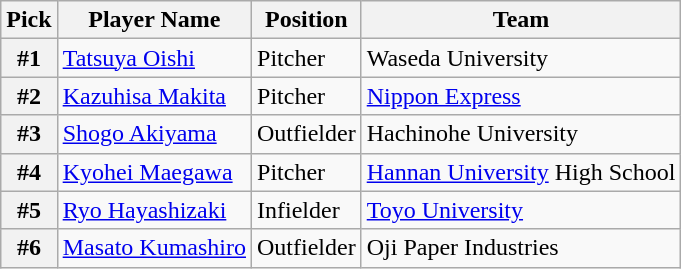<table class="wikitable">
<tr>
<th>Pick</th>
<th>Player Name</th>
<th>Position</th>
<th>Team</th>
</tr>
<tr>
<th>#1</th>
<td><a href='#'>Tatsuya Oishi</a></td>
<td>Pitcher</td>
<td>Waseda University</td>
</tr>
<tr>
<th>#2</th>
<td><a href='#'>Kazuhisa Makita</a></td>
<td>Pitcher</td>
<td><a href='#'>Nippon Express</a></td>
</tr>
<tr>
<th>#3</th>
<td><a href='#'>Shogo Akiyama</a></td>
<td>Outfielder</td>
<td>Hachinohe University</td>
</tr>
<tr>
<th>#4</th>
<td><a href='#'>Kyohei Maegawa</a></td>
<td>Pitcher</td>
<td><a href='#'>Hannan University</a> High School</td>
</tr>
<tr>
<th>#5</th>
<td><a href='#'>Ryo Hayashizaki</a></td>
<td>Infielder</td>
<td><a href='#'>Toyo University</a></td>
</tr>
<tr>
<th>#6</th>
<td><a href='#'>Masato Kumashiro</a></td>
<td>Outfielder</td>
<td>Oji Paper Industries</td>
</tr>
</table>
